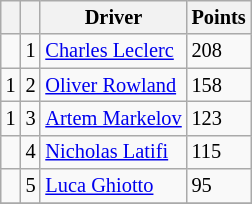<table class="wikitable" style="font-size: 85%;">
<tr>
<th></th>
<th></th>
<th>Driver</th>
<th>Points</th>
</tr>
<tr>
<td></td>
<td align="center">1</td>
<td> <a href='#'>Charles Leclerc</a></td>
<td>208</td>
</tr>
<tr>
<td> 1</td>
<td align="center">2</td>
<td> <a href='#'>Oliver Rowland</a></td>
<td>158</td>
</tr>
<tr>
<td> 1</td>
<td align="center">3</td>
<td> <a href='#'>Artem Markelov</a></td>
<td>123</td>
</tr>
<tr>
<td></td>
<td align="center">4</td>
<td> <a href='#'>Nicholas Latifi</a></td>
<td>115</td>
</tr>
<tr>
<td></td>
<td align="center">5</td>
<td> <a href='#'>Luca Ghiotto</a></td>
<td>95</td>
</tr>
<tr>
</tr>
</table>
